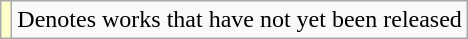<table class="wikitable">
<tr>
<td style="background:#FFFFCC;"></td>
<td>Denotes works that have not yet been released</td>
</tr>
</table>
